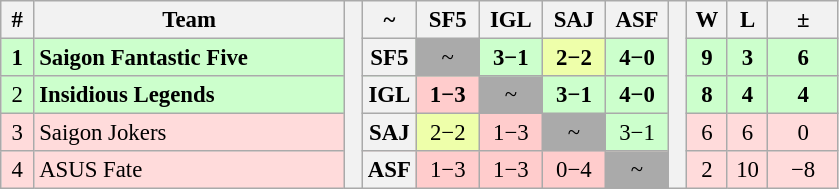<table class="wikitable" style="font-size: 95%; text-align: center">
<tr>
<th width="15">#</th>
<th style="width:200px;">Team</th>
<th rowspan="5" style="width:5px;;"></th>
<th>~</th>
<th style="width:35px;" title="">SF5</th>
<th style="width:35px;" title="">IGL</th>
<th style="width:35px;" title="">SAJ</th>
<th style="width:35px;" title="">ASF</th>
<th rowspan="5" style="width:5px;;"></th>
<th style="width:20px;" title="Wins">W</th>
<th style="width:20px;" title="Losses">L</th>
<th style="width:40px;">±</th>
</tr>
<tr style="background:#cfc;">
<td><strong>1</strong></td>
<td style="text-align: left"><strong> Saigon Fantastic Five</strong></td>
<th>SF5</th>
<td style="background-color:#aaaaaa">~</td>
<td style="background-color:#ccffcc"><strong>3−1</strong></td>
<td style="background-color:#efa"><strong>2−2</strong></td>
<td style="background-color:#ccffcc"><strong>4−0</strong></td>
<td><strong>9</strong></td>
<td><strong>3</strong></td>
<td><strong>6</strong></td>
</tr>
<tr style="background:#cfc;">
<td>2</td>
<td style="text-align: left"><strong> Insidious Legends</strong></td>
<th>IGL</th>
<td style="background-color:#ffcccc"><strong>1−3</strong></td>
<td style="background-color:#aaaaaa">~</td>
<td style="background-color:#ccffcc"><strong>3−1</strong></td>
<td style="background-color:#ccffcc"><strong>4−0</strong></td>
<td><strong>8</strong></td>
<td><strong>4</strong></td>
<td><strong>4</strong></td>
</tr>
<tr style="background:#ffdbdb;">
<td>3</td>
<td style="text-align: left"> Saigon Jokers</td>
<th>SAJ</th>
<td style="background-color:#efa">2−2</td>
<td style="background-color:#ffcccc">1−3</td>
<td style="background-color:#aaaaaa">~</td>
<td style="background-color:#ccffcc">3−1</td>
<td>6</td>
<td>6</td>
<td>0</td>
</tr>
<tr style="background:#ffdbdb;">
<td>4</td>
<td style="text-align: left"> ASUS Fate</td>
<th>ASF</th>
<td style="background-color:#ffcccc">1−3</td>
<td style="background-color:#ffcccc">1−3</td>
<td style="background-color:#ffcccc">0−4</td>
<td style="background-color:#aaaaaa">~</td>
<td>2</td>
<td>10</td>
<td>−8</td>
</tr>
</table>
